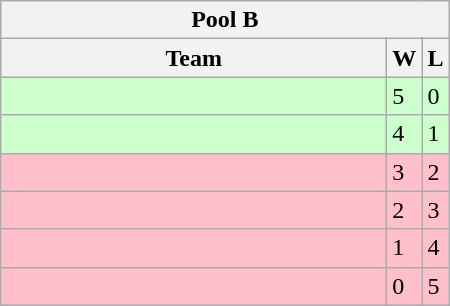<table class="wikitable">
<tr>
<th colspan="3">Pool B</th>
</tr>
<tr>
<th width="250">Team</th>
<th>W</th>
<th>L</th>
</tr>
<tr style="background:#ccffcc">
<td></td>
<td>5</td>
<td>0</td>
</tr>
<tr style="background:#ccffcc">
<td></td>
<td>4</td>
<td>1</td>
</tr>
<tr style="background:pink">
<td></td>
<td>3</td>
<td>2</td>
</tr>
<tr style="background:pink">
<td></td>
<td>2</td>
<td>3</td>
</tr>
<tr style="background:pink">
<td></td>
<td>1</td>
<td>4</td>
</tr>
<tr style="background:pink">
<td></td>
<td>0</td>
<td>5</td>
</tr>
</table>
